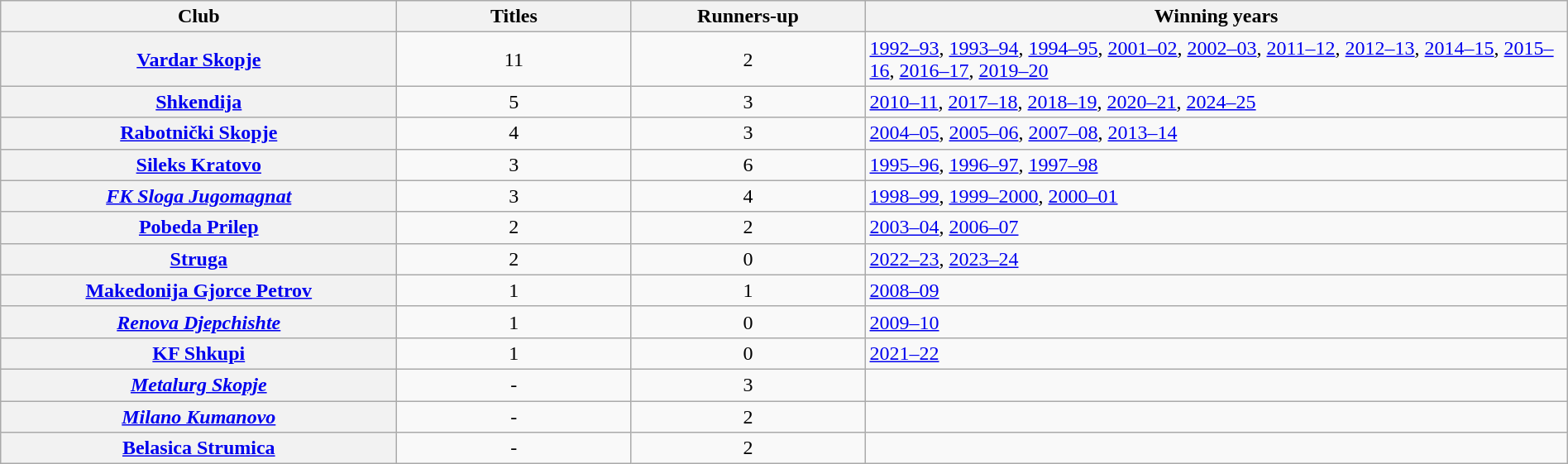<table class="wikitable sortable plainrowheaders" style="width:100%;" style="font-size:100%;">
<tr>
<th scope="col" style="width:22%;">Club</th>
<th scope="col" style="width:13%;">Titles</th>
<th scope="col" style="width:13%;">Runners-up</th>
<th scope="col" style="width:39%;">Winning years</th>
</tr>
<tr>
<th scope="row"><a href='#'>Vardar Skopje</a></th>
<td style="text-align:center">11</td>
<td style="text-align:center">2</td>
<td><a href='#'>1992–93</a>, <a href='#'>1993–94</a>, <a href='#'>1994–95</a>, <a href='#'>2001–02</a>, <a href='#'>2002–03</a>, <a href='#'>2011–12</a>, <a href='#'>2012–13</a>, <a href='#'>2014–15</a>, <a href='#'>2015–16</a>, <a href='#'>2016–17</a>, <a href='#'>2019–20</a></td>
</tr>
<tr>
<th scope="row"><a href='#'>Shkendija</a></th>
<td style="text-align:center">5</td>
<td style="text-align:center">3</td>
<td><a href='#'>2010–11</a>, <a href='#'>2017–18</a>, <a href='#'>2018–19</a>, <a href='#'>2020–21</a>, <a href='#'>2024–25</a></td>
</tr>
<tr>
<th scope="row"><a href='#'>Rabotnički Skopje</a></th>
<td style="text-align:center">4</td>
<td style="text-align:center">3</td>
<td><a href='#'>2004–05</a>, <a href='#'>2005–06</a>, <a href='#'>2007–08</a>, <a href='#'>2013–14</a></td>
</tr>
<tr>
<th scope="row"><a href='#'>Sileks Kratovo</a></th>
<td style="text-align:center">3</td>
<td style="text-align:center">6</td>
<td><a href='#'>1995–96</a>, <a href='#'>1996–97</a>, <a href='#'>1997–98</a></td>
</tr>
<tr>
<th scope="row"><em><a href='#'>FK Sloga Jugomagnat</a></em></th>
<td style="text-align:center">3</td>
<td style="text-align:center">4</td>
<td><a href='#'>1998–99</a>, <a href='#'>1999–2000</a>, <a href='#'>2000–01</a></td>
</tr>
<tr>
<th scope="row"><a href='#'>Pobeda Prilep</a></th>
<td style="text-align:center">2</td>
<td style="text-align:center">2</td>
<td><a href='#'>2003–04</a>, <a href='#'>2006–07</a></td>
</tr>
<tr>
<th scope="row"><a href='#'>Struga</a></th>
<td style="text-align:center">2</td>
<td style="text-align:center">0</td>
<td><a href='#'>2022–23</a>, <a href='#'>2023–24</a></td>
</tr>
<tr>
<th scope="row"><a href='#'>Makedonija Gjorce Petrov</a></th>
<td style="text-align:center">1</td>
<td style="text-align:center">1</td>
<td><a href='#'>2008–09</a></td>
</tr>
<tr>
<th scope="row"><em><a href='#'>Renova Djepchishte</a></em></th>
<td style="text-align:center">1</td>
<td style="text-align:center">0</td>
<td><a href='#'>2009–10</a></td>
</tr>
<tr>
<th scope="row"><a href='#'>KF Shkupi</a></th>
<td style="text-align:center">1</td>
<td style="text-align:center">0</td>
<td><a href='#'>2021–22</a></td>
</tr>
<tr>
<th scope="row"><em><a href='#'>Metalurg Skopje</a></em></th>
<td style="text-align:center">-</td>
<td style="text-align:center">3</td>
<td></td>
</tr>
<tr>
<th scope="row"><em><a href='#'>Milano Kumanovo</a></em></th>
<td style="text-align:center">-</td>
<td style="text-align:center">2</td>
<td></td>
</tr>
<tr>
<th scope="row"><a href='#'>Belasica Strumica</a></th>
<td style="text-align:center">-</td>
<td style="text-align:center">2</td>
<td></td>
</tr>
</table>
